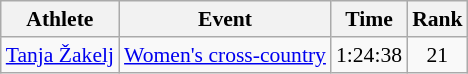<table class=wikitable style=font-size:90%;text-align:center>
<tr>
<th>Athlete</th>
<th>Event</th>
<th>Time</th>
<th>Rank</th>
</tr>
<tr>
<td align=left><a href='#'>Tanja Žakelj</a></td>
<td align=left><a href='#'>Women's cross-country</a></td>
<td>1:24:38</td>
<td>21</td>
</tr>
</table>
